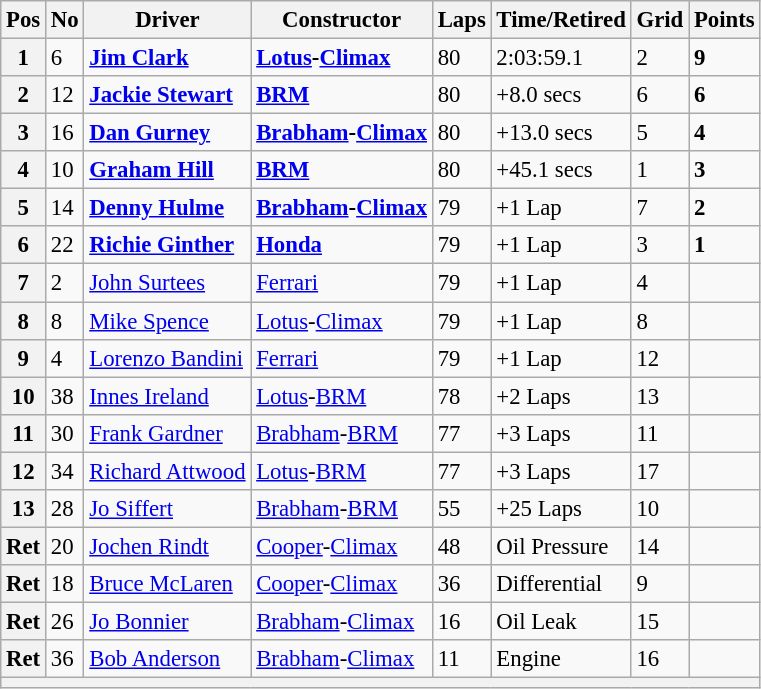<table class="wikitable" style="font-size: 95%;">
<tr>
<th>Pos</th>
<th>No</th>
<th>Driver</th>
<th>Constructor</th>
<th>Laps</th>
<th>Time/Retired</th>
<th>Grid</th>
<th>Points</th>
</tr>
<tr>
<th>1</th>
<td>6</td>
<td> <strong><a href='#'>Jim Clark</a></strong></td>
<td><strong><a href='#'>Lotus</a>-<a href='#'>Climax</a></strong></td>
<td>80</td>
<td>2:03:59.1</td>
<td>2</td>
<td><strong>9</strong></td>
</tr>
<tr>
<th>2</th>
<td>12</td>
<td> <strong><a href='#'>Jackie Stewart</a></strong></td>
<td><strong><a href='#'>BRM</a></strong></td>
<td>80</td>
<td>+8.0 secs</td>
<td>6</td>
<td><strong>6</strong></td>
</tr>
<tr>
<th>3</th>
<td>16</td>
<td> <strong><a href='#'>Dan Gurney</a></strong></td>
<td><strong><a href='#'>Brabham</a>-<a href='#'>Climax</a></strong></td>
<td>80</td>
<td>+13.0 secs</td>
<td>5</td>
<td><strong>4</strong></td>
</tr>
<tr>
<th>4</th>
<td>10</td>
<td> <strong><a href='#'>Graham Hill</a></strong></td>
<td><strong><a href='#'>BRM</a></strong></td>
<td>80</td>
<td>+45.1 secs</td>
<td>1</td>
<td><strong>3</strong></td>
</tr>
<tr>
<th>5</th>
<td>14</td>
<td> <strong><a href='#'>Denny Hulme</a></strong></td>
<td><strong><a href='#'>Brabham</a>-<a href='#'>Climax</a></strong></td>
<td>79</td>
<td>+1 Lap</td>
<td>7</td>
<td><strong>2</strong></td>
</tr>
<tr>
<th>6</th>
<td>22</td>
<td> <strong><a href='#'>Richie Ginther</a></strong></td>
<td><strong><a href='#'>Honda</a></strong></td>
<td>79</td>
<td>+1 Lap</td>
<td>3</td>
<td><strong>1</strong></td>
</tr>
<tr>
<th>7</th>
<td>2</td>
<td> <a href='#'>John Surtees</a></td>
<td><a href='#'>Ferrari</a></td>
<td>79</td>
<td>+1 Lap</td>
<td>4</td>
<td></td>
</tr>
<tr>
<th>8</th>
<td>8</td>
<td> <a href='#'>Mike Spence</a></td>
<td><a href='#'>Lotus</a>-<a href='#'>Climax</a></td>
<td>79</td>
<td>+1 Lap</td>
<td>8</td>
<td></td>
</tr>
<tr>
<th>9</th>
<td>4</td>
<td> <a href='#'>Lorenzo Bandini</a></td>
<td><a href='#'>Ferrari</a></td>
<td>79</td>
<td>+1 Lap</td>
<td>12</td>
<td></td>
</tr>
<tr>
<th>10</th>
<td>38</td>
<td> <a href='#'>Innes Ireland</a></td>
<td><a href='#'>Lotus</a>-<a href='#'>BRM</a></td>
<td>78</td>
<td>+2 Laps</td>
<td>13</td>
<td></td>
</tr>
<tr>
<th>11</th>
<td>30</td>
<td> <a href='#'>Frank Gardner</a></td>
<td><a href='#'>Brabham</a>-<a href='#'>BRM</a></td>
<td>77</td>
<td>+3 Laps</td>
<td>11</td>
<td></td>
</tr>
<tr>
<th>12</th>
<td>34</td>
<td> <a href='#'>Richard Attwood</a></td>
<td><a href='#'>Lotus</a>-<a href='#'>BRM</a></td>
<td>77</td>
<td>+3 Laps</td>
<td>17</td>
<td></td>
</tr>
<tr>
<th>13</th>
<td>28</td>
<td> <a href='#'>Jo Siffert</a></td>
<td><a href='#'>Brabham</a>-<a href='#'>BRM</a></td>
<td>55</td>
<td>+25 Laps</td>
<td>10</td>
<td></td>
</tr>
<tr>
<th>Ret</th>
<td>20</td>
<td> <a href='#'>Jochen Rindt</a></td>
<td><a href='#'>Cooper</a>-<a href='#'>Climax</a></td>
<td>48</td>
<td>Oil Pressure</td>
<td>14</td>
<td></td>
</tr>
<tr>
<th>Ret</th>
<td>18</td>
<td> <a href='#'>Bruce McLaren</a></td>
<td><a href='#'>Cooper</a>-<a href='#'>Climax</a></td>
<td>36</td>
<td>Differential</td>
<td>9</td>
<td></td>
</tr>
<tr>
<th>Ret</th>
<td>26</td>
<td> <a href='#'>Jo Bonnier</a></td>
<td><a href='#'>Brabham</a>-<a href='#'>Climax</a></td>
<td>16</td>
<td>Oil Leak</td>
<td>15</td>
<td></td>
</tr>
<tr>
<th>Ret</th>
<td>36</td>
<td> <a href='#'>Bob Anderson</a></td>
<td><a href='#'>Brabham</a>-<a href='#'>Climax</a></td>
<td>11</td>
<td>Engine</td>
<td>16</td>
<td></td>
</tr>
<tr>
<th colspan="8"></th>
</tr>
</table>
